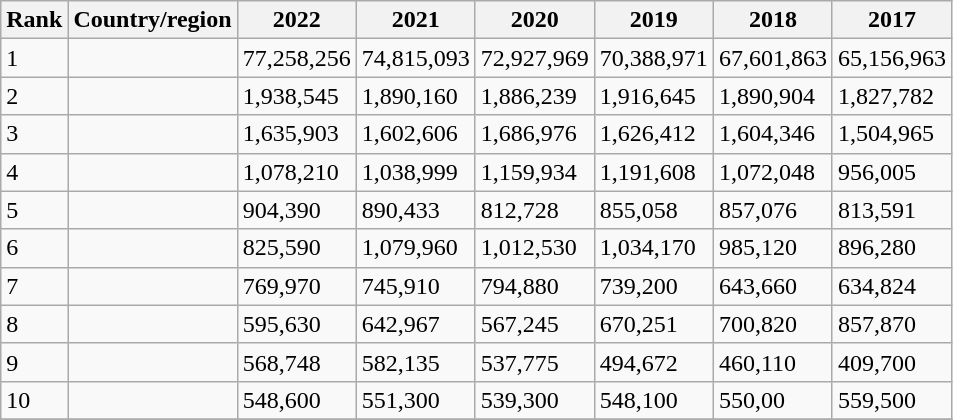<table class="wikitable sortable">
<tr>
<th>Rank</th>
<th>Country/region</th>
<th data-sort-type="number">2022</th>
<th data-sort-type="number">2021</th>
<th data-sort-type="number">2020</th>
<th data-sort-type="number">2019</th>
<th data-sort-type="number">2018</th>
<th data-sort-type="number">2017</th>
</tr>
<tr>
<td>1</td>
<td></td>
<td align="left">77,258,256</td>
<td align="left">74,815,093</td>
<td align="left">72,927,969</td>
<td align="left">70,388,971</td>
<td align="left">67,601,863</td>
<td align="left">65,156,963</td>
</tr>
<tr>
<td>2</td>
<td></td>
<td align="left">1,938,545</td>
<td align="left">1,890,160</td>
<td align="left">1,886,239</td>
<td align="left">1,916,645</td>
<td align="left">1,890,904</td>
<td align="left">1,827,782</td>
</tr>
<tr>
<td>3</td>
<td></td>
<td align="left">1,635,903</td>
<td align="left">1,602,606</td>
<td align="left">1,686,976</td>
<td align="left">1,626,412</td>
<td align="left">1,604,346</td>
<td align="left">1,504,965</td>
</tr>
<tr>
<td>4</td>
<td></td>
<td align="left">1,078,210</td>
<td align="left">1,038,999</td>
<td align="left">1,159,934</td>
<td align="left">1,191,608</td>
<td align="left">1,072,048</td>
<td align="left">956,005</td>
</tr>
<tr>
<td>5</td>
<td></td>
<td align="left">904,390</td>
<td align="left">890,433</td>
<td align="left">812,728</td>
<td align="left">855,058</td>
<td align="left">857,076</td>
<td align="left">813,591</td>
</tr>
<tr>
<td>6</td>
<td></td>
<td align="left">825,590</td>
<td align="left">1,079,960</td>
<td align="left">1,012,530</td>
<td align="left">1,034,170</td>
<td align="left">985,120</td>
<td align="left">896,280</td>
</tr>
<tr>
<td>7</td>
<td></td>
<td align="left">769,970</td>
<td align="left">745,910</td>
<td align="left">794,880</td>
<td align="left">739,200</td>
<td align="left">643,660</td>
<td align="left">634,824</td>
</tr>
<tr>
<td>8</td>
<td></td>
<td align="left">595,630</td>
<td align="left">642,967</td>
<td align="left">567,245</td>
<td align="left">670,251</td>
<td align="left">700,820</td>
<td align="left">857,870</td>
</tr>
<tr>
<td>9</td>
<td></td>
<td align="left">568,748</td>
<td align="left">582,135</td>
<td align="left">537,775</td>
<td align="left">494,672</td>
<td align="left">460,110</td>
<td align="left">409,700</td>
</tr>
<tr>
<td>10</td>
<td></td>
<td align="left">548,600</td>
<td align="left">551,300</td>
<td align="left">539,300</td>
<td align="left">548,100</td>
<td align="left">550,00</td>
<td align="left">559,500</td>
</tr>
<tr>
</tr>
</table>
